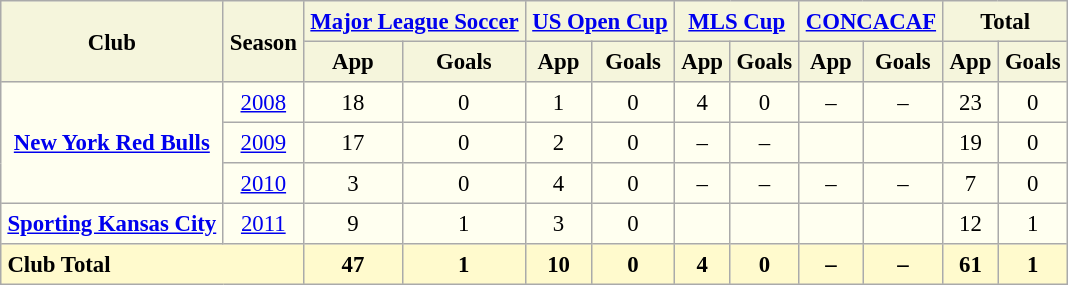<table border="1" cellpadding="4" cellspacing="2" style="margin:auto; background:ivory; font-size:95%; border:1px #aaa solid; border-collapse:collapse; clear:center;">
<tr style="background:beige">
<th rowspan="2">Club</th>
<th rowspan="2">Season</th>
<th colspan="2"><a href='#'>Major League Soccer</a></th>
<th colspan="2"><a href='#'>US Open Cup</a></th>
<th colspan="2"><a href='#'>MLS Cup</a></th>
<th colspan="2"><a href='#'>CONCACAF</a></th>
<th colspan="2">Total</th>
</tr>
<tr style="background:beige">
<th>App</th>
<th>Goals</th>
<th>App</th>
<th>Goals</th>
<th>App</th>
<th>Goals</th>
<th>App</th>
<th>Goals</th>
<th>App</th>
<th>Goals</th>
</tr>
<tr>
<td rowspan="3" style="text-align:center;"><strong><a href='#'>New York Red Bulls</a></strong><br></td>
<td style="text-align:center;"><a href='#'>2008</a></td>
<td style="text-align:center;">18</td>
<td style="text-align:center;">0</td>
<td style="text-align:center;">1</td>
<td style="text-align:center;">0</td>
<td style="text-align:center;">4</td>
<td style="text-align:center;">0</td>
<td style="text-align:center;">–</td>
<td style="text-align:center;">–</td>
<td style="text-align:center;">23</td>
<td style="text-align:center;">0</td>
</tr>
<tr>
<td style="text-align:center;"><a href='#'>2009</a></td>
<td style="text-align:center;">17</td>
<td style="text-align:center;">0</td>
<td style="text-align:center;">2</td>
<td style="text-align:center;">0</td>
<td style="text-align:center;">–</td>
<td style="text-align:center;">–</td>
<td style="text-align:center;"></td>
<td style="text-align:center;"></td>
<td style="text-align:center;">19</td>
<td style="text-align:center;">0</td>
</tr>
<tr>
<td style="text-align:center;"><a href='#'>2010</a></td>
<td style="text-align:center;">3</td>
<td style="text-align:center;">0</td>
<td style="text-align:center;">4</td>
<td style="text-align:center;">0</td>
<td style="text-align:center;">–</td>
<td style="text-align:center;">–</td>
<td style="text-align:center;">–</td>
<td style="text-align:center;">–</td>
<td style="text-align:center;">7</td>
<td style="text-align:center;">0</td>
</tr>
<tr>
<td style="text-align:center;"><strong><a href='#'>Sporting Kansas City</a></strong><br></td>
<td style="text-align:center;"><a href='#'>2011</a></td>
<td style="text-align:center;">9</td>
<td style="text-align:center;">1</td>
<td style="text-align:center;">3</td>
<td style="text-align:center;">0</td>
<td style="text-align:center;"></td>
<td style="text-align:center;"></td>
<td style="text-align:center;"></td>
<td style="text-align:center;"></td>
<td style="text-align:center;">12</td>
<td style="text-align:center;">1</td>
</tr>
<tr style="background:lemonchiffon">
<th colspan="2" style="text-align:left;">Club Total</th>
<th>47</th>
<th>1</th>
<th>10</th>
<th>0</th>
<th>4</th>
<th>0</th>
<th>–</th>
<th>–</th>
<th>61</th>
<th>1</th>
</tr>
</table>
